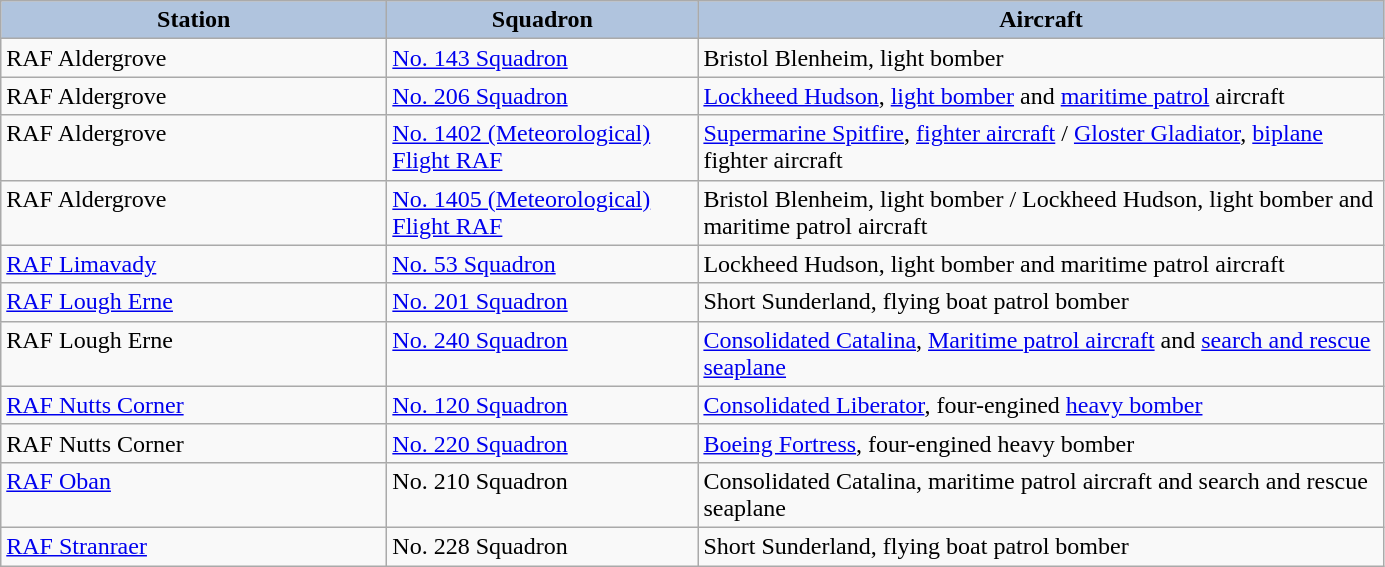<table class="wikitable">
<tr style="vertical-align: top;">
<th scope="col" style="width: 250px; background:#B0C4DE;">Station</th>
<th scope="col" style="width: 200px; background:#B0C4DE;">Squadron</th>
<th scope="col" style="width: 450px; background:#B0C4DE;">Aircraft</th>
</tr>
<tr style="vertical-align: top;">
<td>RAF Aldergrove</td>
<td><a href='#'>No. 143 Squadron</a></td>
<td>Bristol Blenheim, light bomber</td>
</tr>
<tr style="vertical-align: top;">
<td>RAF Aldergrove</td>
<td><a href='#'>No. 206 Squadron</a></td>
<td><a href='#'>Lockheed Hudson</a>, <a href='#'>light bomber</a> and <a href='#'>maritime patrol</a> aircraft</td>
</tr>
<tr style="vertical-align: top;">
<td>RAF Aldergrove</td>
<td><a href='#'>No. 1402 (Meteorological) Flight RAF</a></td>
<td><a href='#'>Supermarine Spitfire</a>, <a href='#'>fighter aircraft</a> / <a href='#'>Gloster Gladiator</a>, <a href='#'>biplane</a> fighter aircraft</td>
</tr>
<tr style="vertical-align: top;">
<td>RAF Aldergrove</td>
<td><a href='#'>No. 1405 (Meteorological) Flight RAF</a></td>
<td>Bristol Blenheim, light bomber / Lockheed Hudson, light bomber and maritime patrol aircraft</td>
</tr>
<tr style="vertical-align: top;">
<td><a href='#'>RAF Limavady</a></td>
<td><a href='#'>No. 53 Squadron</a></td>
<td>Lockheed Hudson, light bomber and maritime patrol aircraft</td>
</tr>
<tr style="vertical-align: top;">
<td><a href='#'>RAF Lough Erne</a></td>
<td><a href='#'>No. 201 Squadron</a></td>
<td>Short Sunderland, flying boat patrol bomber</td>
</tr>
<tr style="vertical-align: top;">
<td>RAF Lough Erne</td>
<td><a href='#'>No. 240 Squadron</a></td>
<td><a href='#'>Consolidated Catalina</a>, <a href='#'>Maritime patrol aircraft</a> and <a href='#'>search and rescue</a> <a href='#'>seaplane</a></td>
</tr>
<tr style="vertical-align: top;">
<td><a href='#'>RAF Nutts Corner</a></td>
<td><a href='#'>No. 120 Squadron</a></td>
<td><a href='#'>Consolidated Liberator</a>, four-engined <a href='#'>heavy bomber</a></td>
</tr>
<tr style="vertical-align: top;">
<td>RAF Nutts Corner</td>
<td><a href='#'>No. 220 Squadron</a></td>
<td><a href='#'>Boeing Fortress</a>, four-engined heavy bomber</td>
</tr>
<tr style="vertical-align: top;">
<td><a href='#'>RAF Oban</a></td>
<td>No. 210 Squadron</td>
<td>Consolidated Catalina, maritime patrol aircraft and search and rescue seaplane</td>
</tr>
<tr style="vertical-align: top;">
<td><a href='#'>RAF Stranraer</a></td>
<td>No. 228 Squadron</td>
<td>Short Sunderland, flying boat patrol bomber</td>
</tr>
</table>
